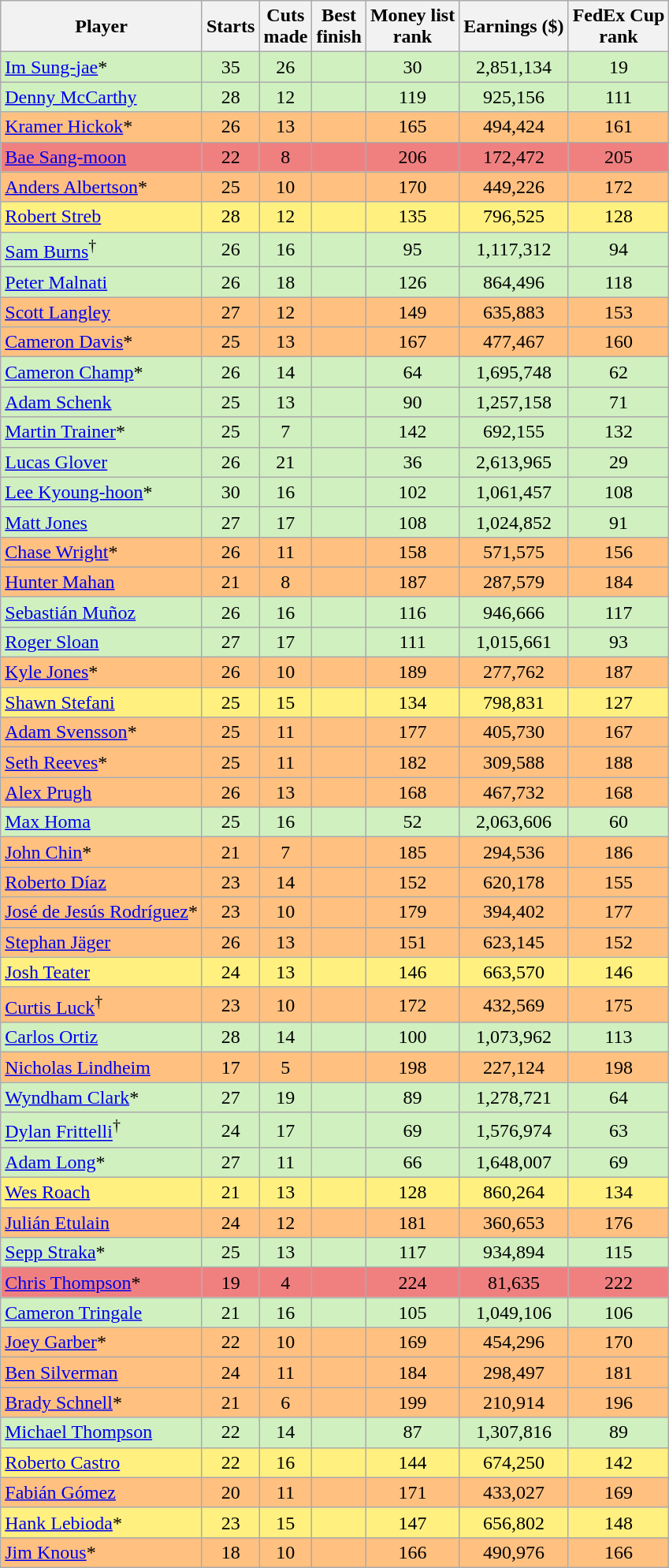<table class="wikitable sortable" style="text-align:center">
<tr>
<th>Player</th>
<th>Starts</th>
<th>Cuts<br>made</th>
<th data-sort-type=number>Best<br>finish</th>
<th>Money list<br>rank</th>
<th>Earnings ($)</th>
<th>FedEx Cup<br>rank</th>
</tr>
<tr style="background:#D0F0C0;">
<td align=left> <a href='#'>Im Sung-jae</a>*</td>
<td>35</td>
<td>26</td>
<td></td>
<td>30</td>
<td>2,851,134</td>
<td>19</td>
</tr>
<tr style="background:#D0F0C0;">
<td align=left> <a href='#'>Denny McCarthy</a></td>
<td>28</td>
<td>12</td>
<td></td>
<td>119</td>
<td>925,156</td>
<td>111</td>
</tr>
<tr style="background:#FFC080;">
<td align=left> <a href='#'>Kramer Hickok</a>*</td>
<td>26</td>
<td>13</td>
<td></td>
<td>165</td>
<td>494,424</td>
<td>161</td>
</tr>
<tr style="background:#F08080;">
<td align=left> <a href='#'>Bae Sang-moon</a></td>
<td>22</td>
<td>8</td>
<td></td>
<td>206</td>
<td>172,472</td>
<td>205</td>
</tr>
<tr style="background:#FFC080;">
<td align=left> <a href='#'>Anders Albertson</a>*</td>
<td>25</td>
<td>10</td>
<td></td>
<td>170</td>
<td>449,226</td>
<td>172</td>
</tr>
<tr style="background:#FFF080;">
<td align=left> <a href='#'>Robert Streb</a></td>
<td>28</td>
<td>12</td>
<td></td>
<td>135</td>
<td>796,525</td>
<td>128</td>
</tr>
<tr style="background:#D0F0C0;">
<td align=left> <a href='#'>Sam Burns</a><sup>†</sup></td>
<td>26</td>
<td>16</td>
<td></td>
<td>95</td>
<td>1,117,312</td>
<td>94</td>
</tr>
<tr style="background:#D0F0C0;">
<td align=left> <a href='#'>Peter Malnati</a></td>
<td>26</td>
<td>18</td>
<td></td>
<td>126</td>
<td>864,496</td>
<td>118</td>
</tr>
<tr style="background:#FFC080;">
<td align=left> <a href='#'>Scott Langley</a></td>
<td>27</td>
<td>12</td>
<td></td>
<td>149</td>
<td>635,883</td>
<td>153</td>
</tr>
<tr style="background:#FFC080;">
<td align=left> <a href='#'>Cameron Davis</a>*</td>
<td>25</td>
<td>13</td>
<td></td>
<td>167</td>
<td>477,467</td>
<td>160</td>
</tr>
<tr style="background:#D0F0C0;">
<td align=left> <a href='#'>Cameron Champ</a>*</td>
<td>26</td>
<td>14</td>
<td></td>
<td>64</td>
<td>1,695,748</td>
<td>62</td>
</tr>
<tr style="background:#D0F0C0;">
<td align=left> <a href='#'>Adam Schenk</a></td>
<td>25</td>
<td>13</td>
<td></td>
<td>90</td>
<td>1,257,158</td>
<td>71</td>
</tr>
<tr style="background:#D0F0C0;">
<td align=left> <a href='#'>Martin Trainer</a>*</td>
<td>25</td>
<td>7</td>
<td></td>
<td>142</td>
<td>692,155</td>
<td>132</td>
</tr>
<tr style="background:#D0F0C0;">
<td align=left> <a href='#'>Lucas Glover</a></td>
<td>26</td>
<td>21</td>
<td></td>
<td>36</td>
<td>2,613,965</td>
<td>29</td>
</tr>
<tr style="background:#D0F0C0;">
<td align=left> <a href='#'>Lee Kyoung-hoon</a>*</td>
<td>30</td>
<td>16</td>
<td></td>
<td>102</td>
<td>1,061,457</td>
<td>108</td>
</tr>
<tr style="background:#D0F0C0;">
<td align=left> <a href='#'>Matt Jones</a></td>
<td>27</td>
<td>17</td>
<td></td>
<td>108</td>
<td>1,024,852</td>
<td>91</td>
</tr>
<tr style="background:#FFC080;">
<td align=left> <a href='#'>Chase Wright</a>*</td>
<td>26</td>
<td>11</td>
<td></td>
<td>158</td>
<td>571,575</td>
<td>156</td>
</tr>
<tr style="background:#FFC080;">
<td align=left> <a href='#'>Hunter Mahan</a></td>
<td>21</td>
<td>8</td>
<td></td>
<td>187</td>
<td>287,579</td>
<td>184</td>
</tr>
<tr style="background:#D0F0C0;">
<td align=left> <a href='#'>Sebastián Muñoz</a></td>
<td>26</td>
<td>16</td>
<td></td>
<td>116</td>
<td>946,666</td>
<td>117</td>
</tr>
<tr style="background:#D0F0C0;">
<td align=left> <a href='#'>Roger Sloan</a></td>
<td>27</td>
<td>17</td>
<td></td>
<td>111</td>
<td>1,015,661</td>
<td>93</td>
</tr>
<tr style="background:#FFC080;">
<td align=left> <a href='#'>Kyle Jones</a>*</td>
<td>26</td>
<td>10</td>
<td></td>
<td>189</td>
<td>277,762</td>
<td>187</td>
</tr>
<tr style="background:#FFF080;">
<td align=left> <a href='#'>Shawn Stefani</a></td>
<td>25</td>
<td>15</td>
<td></td>
<td>134</td>
<td>798,831</td>
<td>127</td>
</tr>
<tr style="background:#FFC080;">
<td align=left> <a href='#'>Adam Svensson</a>*</td>
<td>25</td>
<td>11</td>
<td></td>
<td>177</td>
<td>405,730</td>
<td>167</td>
</tr>
<tr style="background:#FFC080;">
<td align=left> <a href='#'>Seth Reeves</a>*</td>
<td>25</td>
<td>11</td>
<td></td>
<td>182</td>
<td>309,588</td>
<td>188</td>
</tr>
<tr style="background:#FFC080;">
<td align=left> <a href='#'>Alex Prugh</a></td>
<td>26</td>
<td>13</td>
<td></td>
<td>168</td>
<td>467,732</td>
<td>168</td>
</tr>
<tr style="background:#D0F0C0;">
<td align=left> <a href='#'>Max Homa</a></td>
<td>25</td>
<td>16</td>
<td></td>
<td>52</td>
<td>2,063,606</td>
<td>60</td>
</tr>
<tr style="background:#FFC080;">
<td align=left> <a href='#'>John Chin</a>*</td>
<td>21</td>
<td>7</td>
<td></td>
<td>185</td>
<td>294,536</td>
<td>186</td>
</tr>
<tr style="background:#FFC080;">
<td align=left> <a href='#'>Roberto Díaz</a></td>
<td>23</td>
<td>14</td>
<td></td>
<td>152</td>
<td>620,178</td>
<td>155</td>
</tr>
<tr style="background:#FFC080;">
<td align=left> <a href='#'>José de Jesús Rodríguez</a>*</td>
<td>23</td>
<td>10</td>
<td></td>
<td>179</td>
<td>394,402</td>
<td>177</td>
</tr>
<tr style="background:#FFC080;">
<td align=left> <a href='#'>Stephan Jäger</a></td>
<td>26</td>
<td>13</td>
<td></td>
<td>151</td>
<td>623,145</td>
<td>152</td>
</tr>
<tr style="background:#FFF080;">
<td align=left> <a href='#'>Josh Teater</a></td>
<td>24</td>
<td>13</td>
<td></td>
<td>146</td>
<td>663,570</td>
<td>146</td>
</tr>
<tr style="background:#FFC080;">
<td align=left> <a href='#'>Curtis Luck</a><sup>†</sup></td>
<td>23</td>
<td>10</td>
<td></td>
<td>172</td>
<td>432,569</td>
<td>175</td>
</tr>
<tr style="background:#D0F0C0;">
<td align=left> <a href='#'>Carlos Ortiz</a></td>
<td>28</td>
<td>14</td>
<td></td>
<td>100</td>
<td>1,073,962</td>
<td>113</td>
</tr>
<tr style="background:#FFC080;">
<td align=left> <a href='#'>Nicholas Lindheim</a></td>
<td>17</td>
<td>5</td>
<td></td>
<td>198</td>
<td>227,124</td>
<td>198</td>
</tr>
<tr style="background:#D0F0C0;">
<td align=left> <a href='#'>Wyndham Clark</a>*</td>
<td>27</td>
<td>19</td>
<td></td>
<td>89</td>
<td>1,278,721</td>
<td>64</td>
</tr>
<tr style="background:#D0F0C0;">
<td align=left> <a href='#'>Dylan Frittelli</a><sup>†</sup></td>
<td>24</td>
<td>17</td>
<td></td>
<td>69</td>
<td>1,576,974</td>
<td>63</td>
</tr>
<tr style="background:#D0F0C0;">
<td align=left> <a href='#'>Adam Long</a>*</td>
<td>27</td>
<td>11</td>
<td></td>
<td>66</td>
<td>1,648,007</td>
<td>69</td>
</tr>
<tr style="background:#FFF080;">
<td align=left> <a href='#'>Wes Roach</a></td>
<td>21</td>
<td>13</td>
<td></td>
<td>128</td>
<td>860,264</td>
<td>134</td>
</tr>
<tr style="background:#FFC080;">
<td align=left> <a href='#'>Julián Etulain</a></td>
<td>24</td>
<td>12</td>
<td></td>
<td>181</td>
<td>360,653</td>
<td>176</td>
</tr>
<tr style="background:#D0F0C0;">
<td align=left> <a href='#'>Sepp Straka</a>*</td>
<td>25</td>
<td>13</td>
<td></td>
<td>117</td>
<td>934,894</td>
<td>115</td>
</tr>
<tr style="background:#F08080;">
<td align=left> <a href='#'>Chris Thompson</a>*</td>
<td>19</td>
<td>4</td>
<td></td>
<td>224</td>
<td>81,635</td>
<td>222</td>
</tr>
<tr style="background:#D0F0C0;">
<td align=left> <a href='#'>Cameron Tringale</a></td>
<td>21</td>
<td>16</td>
<td></td>
<td>105</td>
<td>1,049,106</td>
<td>106</td>
</tr>
<tr style="background:#FFC080;">
<td align=left> <a href='#'>Joey Garber</a>*</td>
<td>22</td>
<td>10</td>
<td></td>
<td>169</td>
<td>454,296</td>
<td>170</td>
</tr>
<tr style="background:#FFC080;">
<td align=left> <a href='#'>Ben Silverman</a></td>
<td>24</td>
<td>11</td>
<td></td>
<td>184</td>
<td>298,497</td>
<td>181</td>
</tr>
<tr style="background:#FFC080;">
<td align=left> <a href='#'>Brady Schnell</a>*</td>
<td>21</td>
<td>6</td>
<td></td>
<td>199</td>
<td>210,914</td>
<td>196</td>
</tr>
<tr style="background:#D0F0C0;">
<td align=left> <a href='#'>Michael Thompson</a></td>
<td>22</td>
<td>14</td>
<td></td>
<td>87</td>
<td>1,307,816</td>
<td>89</td>
</tr>
<tr style="background:#FFF080;">
<td align=left> <a href='#'>Roberto Castro</a></td>
<td>22</td>
<td>16</td>
<td></td>
<td>144</td>
<td>674,250</td>
<td>142</td>
</tr>
<tr style="background:#FFC080;">
<td align=left> <a href='#'>Fabián Gómez</a></td>
<td>20</td>
<td>11</td>
<td></td>
<td>171</td>
<td>433,027</td>
<td>169</td>
</tr>
<tr style="background:#FFF080;">
<td align=left> <a href='#'>Hank Lebioda</a>*</td>
<td>23</td>
<td>15</td>
<td></td>
<td>147</td>
<td>656,802</td>
<td>148</td>
</tr>
<tr style="background:#FFC080;">
<td align=left> <a href='#'>Jim Knous</a>*</td>
<td>18</td>
<td>10</td>
<td></td>
<td>166</td>
<td>490,976</td>
<td>166</td>
</tr>
</table>
